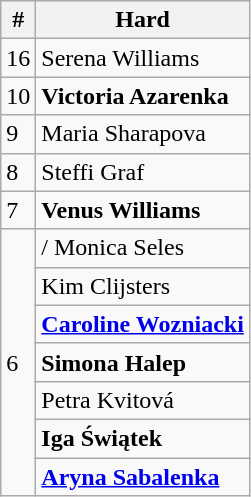<table class="wikitable">
<tr>
<th>#</th>
<th>Hard</th>
</tr>
<tr>
<td>16</td>
<td> Serena Williams</td>
</tr>
<tr>
<td>10</td>
<td> <strong> Victoria Azarenka </strong></td>
</tr>
<tr>
<td>9</td>
<td> Maria Sharapova</td>
</tr>
<tr>
<td>8</td>
<td> Steffi Graf</td>
</tr>
<tr>
<td>7</td>
<td> <strong>Venus Williams</strong></td>
</tr>
<tr>
<td rowspan=7>6</td>
<td>/ Monica Seles</td>
</tr>
<tr>
<td> Kim Clijsters</td>
</tr>
<tr>
<td> <strong><a href='#'>Caroline Wozniacki</a></strong></td>
</tr>
<tr>
<td> <strong>Simona Halep</strong></td>
</tr>
<tr>
<td> Petra Kvitová</td>
</tr>
<tr>
<td> <strong>Iga Świątek</strong></td>
</tr>
<tr>
<td> <strong><a href='#'>Aryna Sabalenka</a></strong></td>
</tr>
</table>
